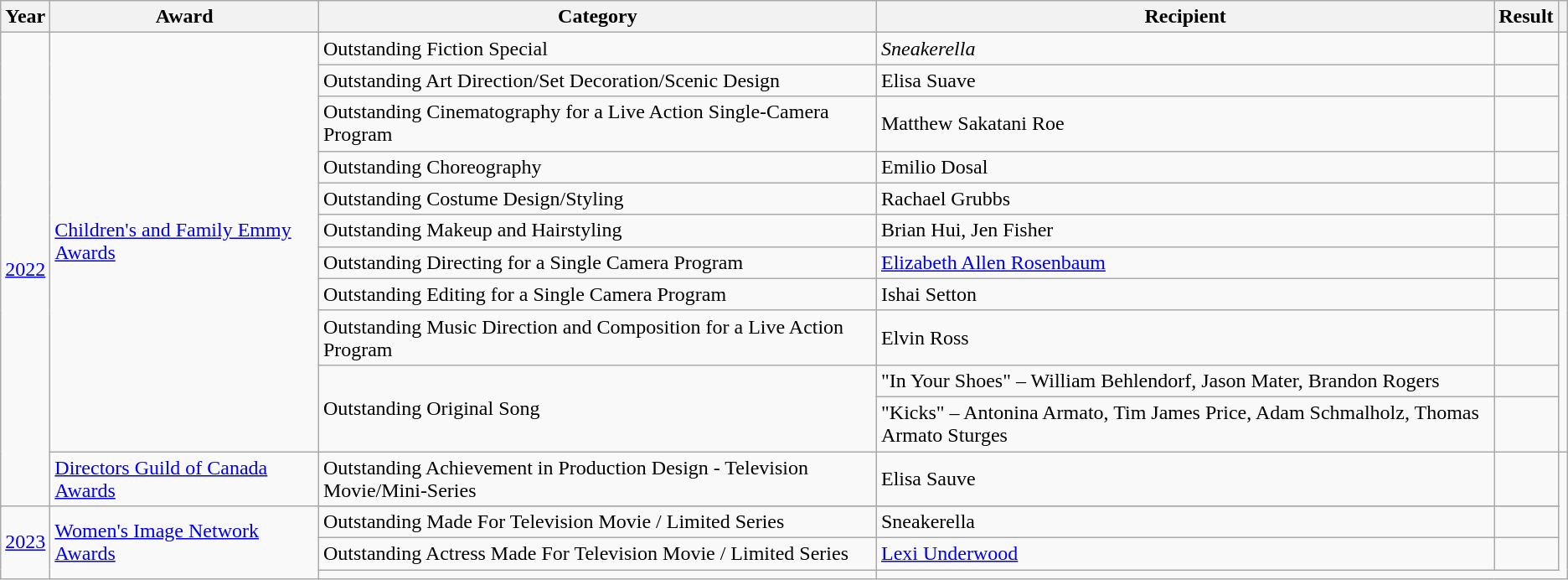<table class="wikitable">
<tr>
<th>Year</th>
<th>Award</th>
<th>Category</th>
<th>Recipient</th>
<th>Result</th>
<th></th>
</tr>
<tr>
<td rowspan="12"><a href='#'>2022</a></td>
<td rowspan="11"><a href='#'>Children's and Family Emmy Awards</a></td>
<td>Outstanding Fiction Special</td>
<td><em>Sneakerella</em></td>
<td></td>
<td rowspan="11" style="text-align:center;"></td>
</tr>
<tr>
<td>Outstanding Art Direction/Set Decoration/Scenic Design</td>
<td>Elisa Suave</td>
<td></td>
</tr>
<tr>
<td>Outstanding Cinematography for a Live Action Single-Camera Program</td>
<td>Matthew Sakatani Roe</td>
<td></td>
</tr>
<tr>
<td>Outstanding Choreography</td>
<td>Emilio Dosal</td>
<td></td>
</tr>
<tr>
<td>Outstanding Costume Design/Styling</td>
<td>Rachael Grubbs</td>
<td></td>
</tr>
<tr>
<td>Outstanding Makeup and Hairstyling</td>
<td>Brian Hui, Jen Fisher</td>
<td></td>
</tr>
<tr>
<td>Outstanding Directing for a Single Camera Program</td>
<td><a href='#'>Elizabeth Allen Rosenbaum</a></td>
<td></td>
</tr>
<tr>
<td>Outstanding Editing for a Single Camera Program</td>
<td>Ishai Setton</td>
<td></td>
</tr>
<tr>
<td>Outstanding Music Direction and Composition for a Live Action Program</td>
<td>Elvin Ross</td>
<td></td>
</tr>
<tr>
<td rowspan="2">Outstanding Original Song</td>
<td>"In Your Shoes" – William Behlendorf, Jason Mater, Brandon Rogers</td>
<td></td>
</tr>
<tr>
<td>"Kicks" – Antonina Armato, Tim James Price, Adam Schmalholz, Thomas Armato Sturges</td>
<td></td>
</tr>
<tr>
<td><a href='#'>Directors Guild of Canada Awards</a></td>
<td>Outstanding Achievement in Production Design - Television Movie/Mini-Series</td>
<td>Elisa Sauve</td>
<td></td>
</tr>
<tr>
<td rowspan="12"><a href='#'>2023</a></td>
<td rowspan="11"><a href='#'>Women's Image Network Awards</a></td>
</tr>
<tr>
<td>Outstanding Made For Television Movie / Limited Series</td>
<td>Sneakerella</td>
<td></td>
</tr>
<tr>
<td>Outstanding Actress Made For Television Movie / Limited Series</td>
<td><a href='#'>Lexi Underwood</a></td>
<td></td>
</tr>
<tr>
<td style="text-align:center;"></td>
</tr>
</table>
